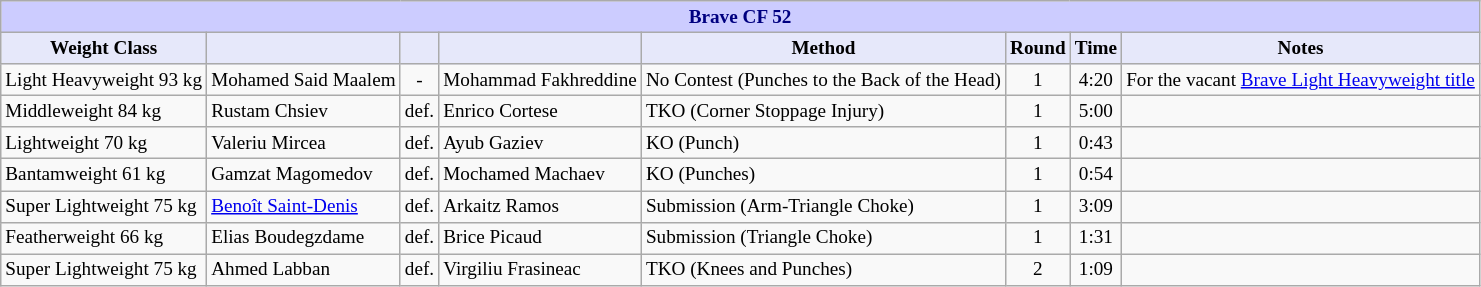<table class="wikitable" style="font-size: 80%;">
<tr>
<th colspan="8" style="background-color: #ccf; color: #000080; text-align: center;">Brave CF 52</th>
</tr>
<tr>
<th colspan="1" style="background-color: #E6E8FA; color: #000000; text-align: center;">Weight Class</th>
<th colspan="1" style="background-color: #E6E8FA; color: #000000; text-align: center;"></th>
<th colspan="1" style="background-color: #E6E8FA; color: #000000; text-align: center;"></th>
<th colspan="1" style="background-color: #E6E8FA; color: #000000; text-align: center;"></th>
<th colspan="1" style="background-color: #E6E8FA; color: #000000; text-align: center;">Method</th>
<th colspan="1" style="background-color: #E6E8FA; color: #000000; text-align: center;">Round</th>
<th colspan="1" style="background-color: #E6E8FA; color: #000000; text-align: center;">Time</th>
<th colspan="1" style="background-color: #E6E8FA; color: #000000; text-align: center;">Notes</th>
</tr>
<tr>
<td>Light Heavyweight 93 kg</td>
<td> Mohamed Said Maalem</td>
<td align=center>-</td>
<td> Mohammad Fakhreddine</td>
<td>No Contest (Punches to the Back of the Head)</td>
<td align=center>1</td>
<td align=center>4:20</td>
<td>For the vacant <a href='#'>Brave Light Heavyweight title</a></td>
</tr>
<tr>
<td>Middleweight 84 kg</td>
<td> Rustam Chsiev</td>
<td>def.</td>
<td> Enrico Cortese</td>
<td>TKO (Corner Stoppage Injury)</td>
<td align=center>1</td>
<td align=center>5:00</td>
<td></td>
</tr>
<tr>
<td>Lightweight 70 kg</td>
<td> Valeriu Mircea</td>
<td>def.</td>
<td> Ayub Gaziev</td>
<td>KO (Punch)</td>
<td align=center>1</td>
<td align=center>0:43</td>
<td></td>
</tr>
<tr>
<td>Bantamweight 61 kg</td>
<td> Gamzat Magomedov</td>
<td>def.</td>
<td> Mochamed Machaev</td>
<td>KO (Punches)</td>
<td align=center>1</td>
<td align=center>0:54</td>
<td></td>
</tr>
<tr>
<td>Super Lightweight 75 kg</td>
<td> <a href='#'>Benoît Saint-Denis</a></td>
<td>def.</td>
<td> Arkaitz Ramos</td>
<td>Submission (Arm-Triangle Choke)</td>
<td align=center>1</td>
<td align=center>3:09</td>
<td></td>
</tr>
<tr>
<td>Featherweight 66 kg</td>
<td> Elias Boudegzdame</td>
<td>def.</td>
<td> Brice Picaud</td>
<td>Submission (Triangle Choke)</td>
<td align=center>1</td>
<td align=center>1:31</td>
<td></td>
</tr>
<tr>
<td>Super Lightweight 75 kg</td>
<td> Ahmed Labban</td>
<td>def.</td>
<td> Virgiliu Frasineac</td>
<td>TKO (Knees and Punches)</td>
<td align=center>2</td>
<td align=center>1:09</td>
<td></td>
</tr>
</table>
